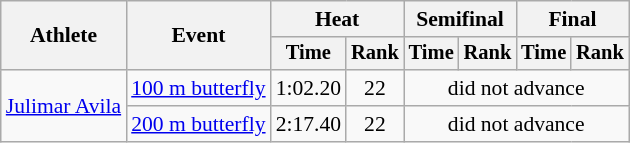<table class="wikitable" style="text-align:center; font-size:90%">
<tr>
<th rowspan="2">Athlete</th>
<th rowspan="2">Event</th>
<th colspan="2">Heat</th>
<th colspan="2">Semifinal</th>
<th colspan="2">Final</th>
</tr>
<tr style="font-size:95%">
<th>Time</th>
<th>Rank</th>
<th>Time</th>
<th>Rank</th>
<th>Time</th>
<th>Rank</th>
</tr>
<tr>
<td align=left rowspan=2><a href='#'>Julimar Avila</a></td>
<td align=left><a href='#'>100 m butterfly</a></td>
<td>1:02.20</td>
<td>22</td>
<td colspan=4>did not advance</td>
</tr>
<tr>
<td align=left><a href='#'>200 m butterfly</a></td>
<td>2:17.40</td>
<td>22</td>
<td colspan=4>did not advance</td>
</tr>
</table>
